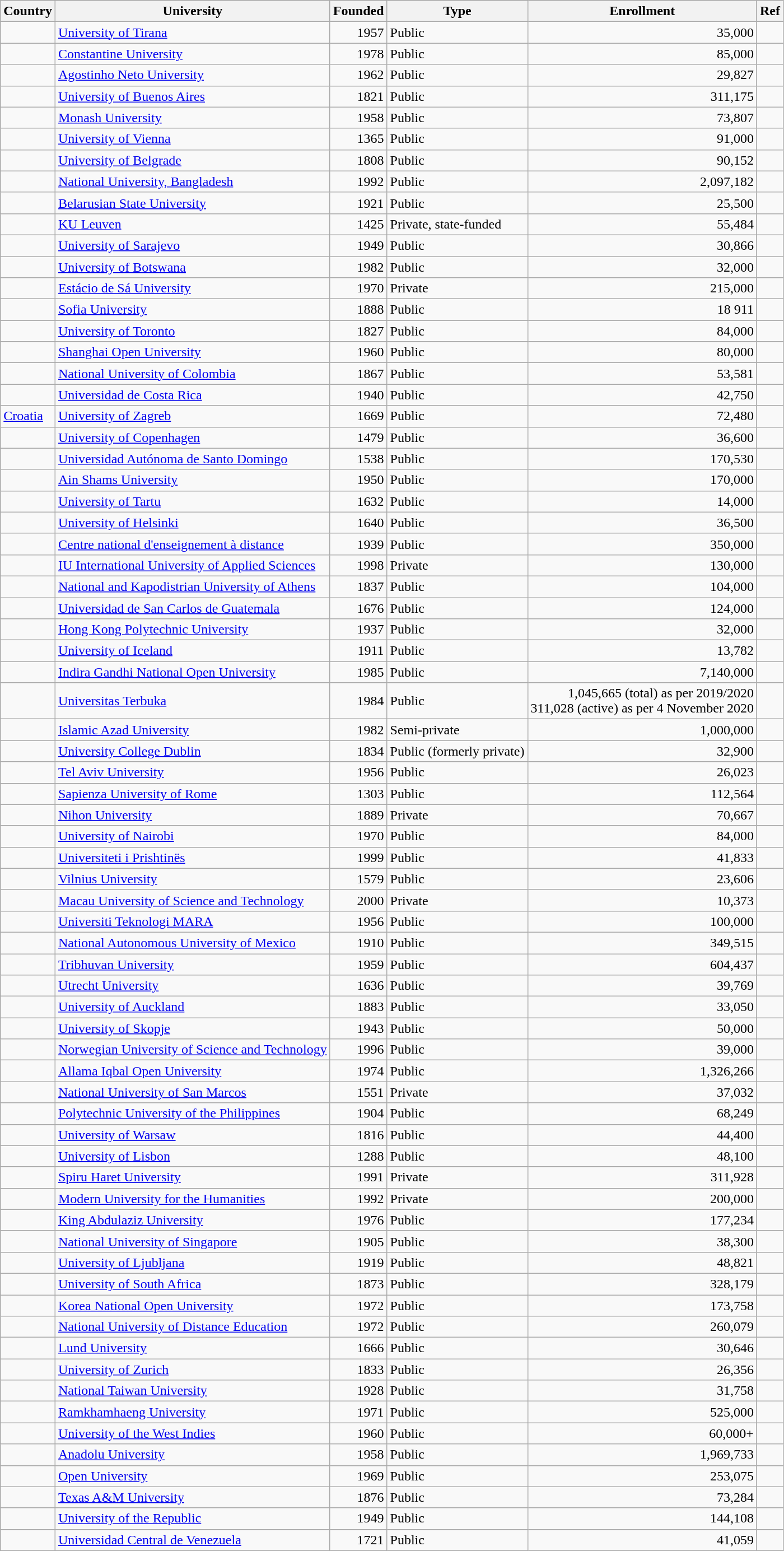<table class="sortable wikitable">
<tr>
<th>Country</th>
<th>University</th>
<th>Founded</th>
<th>Type</th>
<th>Enrollment</th>
<th>Ref</th>
</tr>
<tr>
<td></td>
<td><a href='#'>University of Tirana</a></td>
<td style="text-align: right;">1957</td>
<td>Public</td>
<td style="text-align: right;">35,000</td>
<td></td>
</tr>
<tr>
<td></td>
<td><a href='#'>Constantine University</a></td>
<td style="text-align: right;">1978</td>
<td>Public</td>
<td style="text-align: right;">85,000</td>
<td></td>
</tr>
<tr>
<td></td>
<td><a href='#'>Agostinho Neto University</a></td>
<td style="text-align: right;">1962</td>
<td>Public</td>
<td style="text-align: right;">29,827</td>
<td></td>
</tr>
<tr>
<td></td>
<td><a href='#'>University of Buenos Aires</a></td>
<td style="text-align: right;">1821</td>
<td>Public</td>
<td style="text-align: right;">311,175</td>
<td></td>
</tr>
<tr>
<td></td>
<td><a href='#'>Monash University</a></td>
<td style="text-align: right;">1958</td>
<td>Public</td>
<td style="text-align: right;">73,807</td>
<td></td>
</tr>
<tr>
<td></td>
<td><a href='#'>University of Vienna</a></td>
<td style="text-align: right;">1365</td>
<td>Public</td>
<td style="text-align: right;">91,000</td>
<td></td>
</tr>
<tr>
<td></td>
<td><a href='#'>University of Belgrade</a></td>
<td style="text-align: right;">1808</td>
<td>Public</td>
<td style="text-align: right;">90,152</td>
<td></td>
</tr>
<tr>
<td></td>
<td><a href='#'>National University, Bangladesh</a></td>
<td style="text-align: right;">1992</td>
<td>Public</td>
<td style="text-align: right;">2,097,182</td>
<td></td>
</tr>
<tr>
<td></td>
<td><a href='#'>Belarusian State University</a></td>
<td style="text-align: right;">1921</td>
<td>Public</td>
<td style="text-align: right;">25,500</td>
<td></td>
</tr>
<tr>
<td></td>
<td><a href='#'>KU Leuven</a></td>
<td style="text-align: right;">1425</td>
<td>Private, state-funded</td>
<td style="text-align: right;">55,484</td>
<td></td>
</tr>
<tr>
<td></td>
<td><a href='#'>University of Sarajevo</a></td>
<td style="text-align: right;">1949</td>
<td>Public</td>
<td style="text-align: right;">30,866</td>
<td></td>
</tr>
<tr>
<td></td>
<td><a href='#'>University of Botswana</a></td>
<td style="text-align: right;">1982</td>
<td>Public</td>
<td style="text-align: right;">32,000</td>
<td></td>
</tr>
<tr>
<td></td>
<td><a href='#'>Estácio de Sá University</a></td>
<td style="text-align: right;">1970</td>
<td>Private</td>
<td style="text-align: right;">215,000</td>
<td></td>
</tr>
<tr>
<td></td>
<td><a href='#'>Sofia University</a></td>
<td style="text-align: right;">1888</td>
<td>Public</td>
<td style="text-align: right;">18 911</td>
<td></td>
</tr>
<tr>
<td></td>
<td><a href='#'>University of Toronto</a></td>
<td style="text-align: right;">1827</td>
<td>Public</td>
<td style="text-align: right;">84,000</td>
<td></td>
</tr>
<tr>
<td></td>
<td><a href='#'>Shanghai Open University</a></td>
<td style="text-align: right;">1960</td>
<td>Public</td>
<td style="text-align: right;">80,000</td>
<td></td>
</tr>
<tr>
<td></td>
<td><a href='#'>National University of Colombia</a></td>
<td style="text-align: right;">1867</td>
<td>Public</td>
<td style="text-align: right;">53,581</td>
<td></td>
</tr>
<tr>
<td></td>
<td><a href='#'>Universidad de Costa Rica</a></td>
<td style="text-align: right;">1940</td>
<td>Public</td>
<td style="text-align: right;">42,750</td>
<td></td>
</tr>
<tr>
<td> <a href='#'>Croatia</a></td>
<td><a href='#'>University of Zagreb</a></td>
<td style="text-align: right;">1669</td>
<td>Public</td>
<td style="text-align: right;">72,480</td>
<td></td>
</tr>
<tr>
<td></td>
<td><a href='#'>University of Copenhagen</a></td>
<td style="text-align: right;">1479</td>
<td>Public</td>
<td style="text-align: right;">36,600</td>
<td></td>
</tr>
<tr>
<td></td>
<td><a href='#'>Universidad Autónoma de Santo Domingo</a></td>
<td style="text-align: right;">1538</td>
<td>Public</td>
<td style="text-align: right;">170,530</td>
<td></td>
</tr>
<tr>
<td></td>
<td><a href='#'>Ain Shams University</a></td>
<td style="text-align: right;">1950</td>
<td>Public</td>
<td style="text-align: right;">170,000</td>
<td></td>
</tr>
<tr>
<td></td>
<td><a href='#'>University of Tartu</a></td>
<td style="text-align: right;">1632</td>
<td>Public</td>
<td style="text-align: right;">14,000</td>
<td></td>
</tr>
<tr>
<td></td>
<td><a href='#'>University of Helsinki</a></td>
<td style="text-align: right;">1640</td>
<td>Public</td>
<td style="text-align: right;">36,500</td>
<td></td>
</tr>
<tr>
<td></td>
<td><a href='#'>Centre national d'enseignement à distance</a></td>
<td style="text-align: right;">1939</td>
<td>Public</td>
<td style="text-align: right;">350,000</td>
</tr>
<tr>
<td></td>
<td><a href='#'>IU International University of Applied Sciences</a></td>
<td style="text-align: right;">1998</td>
<td>Private</td>
<td style="text-align: right;">130,000</td>
<td></td>
</tr>
<tr>
<td></td>
<td><a href='#'>National and Kapodistrian University of Athens</a></td>
<td style="text-align: right;">1837</td>
<td>Public</td>
<td style="text-align: right;">104,000</td>
<td></td>
</tr>
<tr>
<td></td>
<td><a href='#'>Universidad de San Carlos de Guatemala</a></td>
<td style="text-align: right;">1676</td>
<td>Public</td>
<td style="text-align: right;">124,000</td>
<td></td>
</tr>
<tr>
<td></td>
<td><a href='#'>Hong Kong Polytechnic University</a></td>
<td style="text-align: right;">1937</td>
<td>Public</td>
<td style="text-align: right;">32,000</td>
<td></td>
</tr>
<tr>
<td></td>
<td><a href='#'>University of Iceland</a></td>
<td style="text-align: right;">1911</td>
<td>Public</td>
<td style="text-align: right;">13,782</td>
<td></td>
</tr>
<tr>
<td></td>
<td><a href='#'>Indira Gandhi National Open University</a></td>
<td style="text-align: right;">1985</td>
<td>Public</td>
<td style="text-align: right;">7,140,000</td>
<td></td>
</tr>
<tr>
<td></td>
<td><a href='#'>Universitas Terbuka</a></td>
<td style="text-align: right;">1984</td>
<td>Public</td>
<td style="text-align: right;">1,045,665 (total) as per 2019/2020<br>311,028 (active) as per 4 November 2020 </td>
<td></td>
</tr>
<tr>
<td></td>
<td><a href='#'>Islamic Azad University</a></td>
<td style="text-align: right;">1982</td>
<td>Semi-private</td>
<td style="text-align: right;">1,000,000</td>
<td></td>
</tr>
<tr>
<td></td>
<td><a href='#'>University College Dublin</a></td>
<td style="text-align: right;">1834</td>
<td>Public (formerly private)</td>
<td style="text-align: right;">32,900</td>
<td></td>
</tr>
<tr>
<td></td>
<td><a href='#'>Tel Aviv University</a></td>
<td style="text-align: right;">1956</td>
<td>Public</td>
<td style="text-align: right;">26,023</td>
<td></td>
</tr>
<tr>
<td></td>
<td><a href='#'>Sapienza University of Rome</a></td>
<td style="text-align: right;">1303</td>
<td>Public</td>
<td style="text-align: right;">112,564</td>
<td></td>
</tr>
<tr>
<td></td>
<td><a href='#'>Nihon University</a></td>
<td style="text-align: right;">1889</td>
<td>Private</td>
<td style="text-align: right;">70,667</td>
<td></td>
</tr>
<tr>
<td></td>
<td><a href='#'>University of Nairobi</a></td>
<td style="text-align: right;">1970</td>
<td>Public</td>
<td style="text-align: right;">84,000</td>
<td></td>
</tr>
<tr>
<td></td>
<td><a href='#'>Universiteti i Prishtinës</a></td>
<td style="text-align: right;">1999</td>
<td>Public</td>
<td style="text-align: right;">41,833</td>
<td></td>
</tr>
<tr>
<td></td>
<td><a href='#'>Vilnius University</a></td>
<td style="text-align: right;">1579</td>
<td>Public</td>
<td style="text-align: right;">23,606</td>
<td></td>
</tr>
<tr>
<td></td>
<td><a href='#'>Macau University of Science and Technology</a></td>
<td style="text-align: right;">2000</td>
<td>Private</td>
<td style="text-align: right;">10,373</td>
<td></td>
</tr>
<tr>
<td></td>
<td><a href='#'>Universiti Teknologi MARA</a></td>
<td style="text-align: right;">1956</td>
<td>Public</td>
<td style="text-align: right;">100,000</td>
<td></td>
</tr>
<tr>
<td></td>
<td><a href='#'>National Autonomous University of Mexico</a></td>
<td style="text-align: right;">1910</td>
<td>Public</td>
<td style="text-align: right;">349,515</td>
<td></td>
</tr>
<tr>
<td></td>
<td><a href='#'>Tribhuvan University</a></td>
<td style="text-align: right;">1959</td>
<td>Public</td>
<td style="text-align: right;">604,437</td>
<td></td>
</tr>
<tr>
<td></td>
<td><a href='#'>Utrecht University</a></td>
<td style="text-align: right;">1636</td>
<td>Public</td>
<td style="text-align: right;">39,769</td>
<td></td>
</tr>
<tr>
<td></td>
<td><a href='#'>University of Auckland</a></td>
<td style="text-align: right;">1883</td>
<td>Public</td>
<td style="text-align: right;">33,050</td>
<td></td>
</tr>
<tr>
<td></td>
<td><a href='#'>University of Skopje</a></td>
<td style="text-align: right;">1943</td>
<td>Public</td>
<td style="text-align: right;">50,000</td>
<td></td>
</tr>
<tr>
<td></td>
<td><a href='#'>Norwegian University of Science and Technology</a></td>
<td style="text-align: right;">1996</td>
<td>Public</td>
<td style="text-align: right;">39,000</td>
<td></td>
</tr>
<tr>
<td></td>
<td><a href='#'>Allama Iqbal Open University</a></td>
<td style="text-align: right;">1974</td>
<td>Public</td>
<td style="text-align: right;">1,326,266</td>
<td></td>
</tr>
<tr>
<td></td>
<td><a href='#'>National University of San Marcos</a></td>
<td style="text-align: right;">1551</td>
<td>Private</td>
<td style="text-align: right;">37,032</td>
<td></td>
</tr>
<tr>
<td></td>
<td><a href='#'>Polytechnic University of the Philippines</a></td>
<td style="text-align: right;">1904</td>
<td>Public</td>
<td style="text-align: right;">68,249</td>
<td></td>
</tr>
<tr>
<td></td>
<td><a href='#'>University of Warsaw</a></td>
<td style="text-align: right;">1816</td>
<td>Public</td>
<td style="text-align: right;">44,400</td>
<td></td>
</tr>
<tr>
<td></td>
<td><a href='#'>University of Lisbon</a></td>
<td style="text-align: right;">1288</td>
<td>Public</td>
<td style="text-align: right;">48,100</td>
<td></td>
</tr>
<tr>
<td></td>
<td><a href='#'>Spiru Haret University</a></td>
<td style="text-align: right;">1991</td>
<td>Private</td>
<td style="text-align: right;">311,928</td>
<td></td>
</tr>
<tr>
<td></td>
<td><a href='#'>Modern University for the Humanities</a></td>
<td style="text-align: right;">1992</td>
<td>Private</td>
<td style="text-align: right;">200,000</td>
<td></td>
</tr>
<tr>
<td></td>
<td><a href='#'>King Abdulaziz University</a></td>
<td style="text-align: right;">1976</td>
<td>Public</td>
<td style="text-align: right;">177,234</td>
<td></td>
</tr>
<tr>
<td></td>
<td><a href='#'>National University of Singapore</a></td>
<td style="text-align: right;">1905</td>
<td>Public</td>
<td style="text-align: right;">38,300</td>
<td></td>
</tr>
<tr>
<td></td>
<td><a href='#'>University of Ljubljana</a></td>
<td style="text-align: right;">1919</td>
<td>Public</td>
<td style="text-align: right;">48,821</td>
<td></td>
</tr>
<tr>
<td></td>
<td><a href='#'>University of South Africa</a></td>
<td style="text-align: right;">1873</td>
<td>Public</td>
<td style="text-align: right;">328,179</td>
<td></td>
</tr>
<tr>
<td></td>
<td><a href='#'>Korea National Open University</a></td>
<td style="text-align: right;">1972</td>
<td>Public</td>
<td style="text-align: right;">173,758</td>
<td></td>
</tr>
<tr>
<td></td>
<td><a href='#'>National University of Distance Education</a></td>
<td style="text-align: right;">1972</td>
<td>Public</td>
<td style="text-align: right;">260,079</td>
<td></td>
</tr>
<tr>
<td></td>
<td><a href='#'>Lund University</a></td>
<td style="text-align: right;">1666</td>
<td>Public</td>
<td style="text-align: right;">30,646</td>
<td></td>
</tr>
<tr>
<td></td>
<td><a href='#'>University of Zurich</a></td>
<td style="text-align: right;">1833</td>
<td>Public</td>
<td style="text-align: right;">26,356</td>
<td></td>
</tr>
<tr>
<td></td>
<td><a href='#'>National Taiwan University</a></td>
<td style="text-align: right;">1928</td>
<td>Public</td>
<td style="text-align: right;">31,758</td>
<td></td>
</tr>
<tr>
<td></td>
<td><a href='#'>Ramkhamhaeng University</a></td>
<td style="text-align: right;">1971</td>
<td>Public</td>
<td style="text-align: right;">525,000</td>
<td></td>
</tr>
<tr>
<td></td>
<td><a href='#'>University of the West Indies</a></td>
<td style="text-align: right;">1960</td>
<td>Public</td>
<td style="text-align: right;">60,000+</td>
<td></td>
</tr>
<tr>
<td></td>
<td><a href='#'>Anadolu University</a></td>
<td style="text-align: right;">1958</td>
<td>Public</td>
<td style="text-align: right;">1,969,733</td>
<td></td>
</tr>
<tr>
<td></td>
<td><a href='#'>Open University</a></td>
<td style="text-align: right;">1969</td>
<td>Public</td>
<td style="text-align: right;">253,075</td>
<td></td>
</tr>
<tr>
<td></td>
<td><a href='#'>Texas A&M University</a></td>
<td style="text-align: right;">1876</td>
<td>Public</td>
<td style="text-align: right;">73,284</td>
<td></td>
</tr>
<tr>
<td></td>
<td><a href='#'>University of the Republic</a></td>
<td style="text-align: right;">1949</td>
<td>Public</td>
<td style="text-align: right;">144,108</td>
<td></td>
</tr>
<tr>
<td></td>
<td><a href='#'>Universidad Central de Venezuela</a></td>
<td style="text-align: right;">1721</td>
<td>Public</td>
<td style="text-align: right;">41,059</td>
<td></td>
</tr>
</table>
